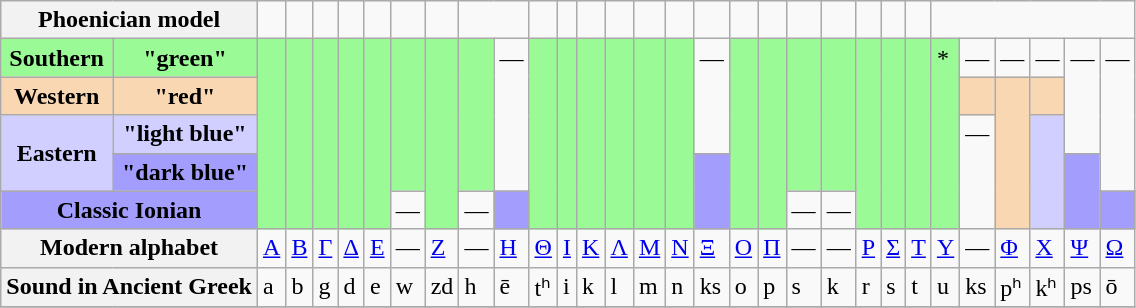<table class="noresize wikitable">
<tr>
<th colspan="2">Phoenician model</th>
<td></td>
<td></td>
<td></td>
<td></td>
<td></td>
<td></td>
<td></td>
<td colspan="2"  align="center"></td>
<td></td>
<td></td>
<td></td>
<td></td>
<td></td>
<td></td>
<td></td>
<td></td>
<td></td>
<td></td>
<td></td>
<td></td>
<td></td>
<td></td>
</tr>
<tr>
<th style="background-color:#9afa95;">Southern</th>
<th style="background-color:#9afa95;">"green"</th>
<td rowspan="5"  valign="top" style="background-color:#9afa95;"></td>
<td rowspan="5"  valign="top" style="background-color:#9afa95;"></td>
<td rowspan="5"  valign="top" style="background-color:#9afa95;"></td>
<td rowspan="5"  valign="top" style="background-color:#9afa95;"></td>
<td rowspan="5"  valign="top" style="background-color:#9afa95;"></td>
<td rowspan="4"  valign="top" style="background-color:#9afa95;"></td>
<td rowspan="5"  valign="top" style="background-color:#9afa95;"></td>
<td rowspan="4"  valign="top" style="background-color:#9afa95;"></td>
<td rowspan="4"  valign="top">—</td>
<td rowspan="5"  valign="top" style="background-color:#9afa95;"></td>
<td rowspan="5"  valign="top" style="background-color:#9afa95;"></td>
<td rowspan="5"  valign="top" style="background-color:#9afa95;"></td>
<td rowspan="5"  valign="top" style="background-color:#9afa95;"></td>
<td rowspan="5"  valign="top" style="background-color:#9afa95;"></td>
<td rowspan="5"  valign="top" style="background-color:#9afa95;"></td>
<td rowspan="3"  valign="top">—</td>
<td rowspan="5"  valign="top" style="background-color:#9afa95;"></td>
<td rowspan="5"  valign="top" style="background-color:#9afa95;"></td>
<td rowspan="4"  valign="top" style="background-color:#9afa95;"></td>
<td rowspan="4"  valign="top" style="background-color:#9afa95;"></td>
<td rowspan="5"  valign="top" style="background-color:#9afa95;"></td>
<td rowspan="5"  valign="top" style="background-color:#9afa95;"></td>
<td rowspan="5"  valign="top" style="background-color:#9afa95;"></td>
<td rowspan="5"  valign="top" style="background-color:#9afa95;">*</td>
<td rowspan="1"  valign="top">—</td>
<td rowspan="1"  valign="top">—</td>
<td rowspan="1"  valign="top">—</td>
<td rowspan="3"  valign="top">—</td>
<td rowspan="4"  valign="top">—</td>
</tr>
<tr>
<th rowspan="1" style="background-color:#f9d7b3;">Western</th>
<th style="background-color:#f9d7b3;">"red"</th>
<td rowspan="1"  valign="top" style="background-color:#f9d7b3;"></td>
<td rowspan="4"  valign="top" style="background-color:#f9d7b3;"></td>
<td rowspan="1"  valign="top" style="background-color:#f9d7b3;"></td>
</tr>
<tr>
<th rowspan="2" style="background-color:#d1cfff;">Eastern</th>
<th style="background-color:#d1cfff;">"light blue"</th>
<td rowspan="3"  valign="top">—</td>
<td rowspan="3"  valign="top" style="background-color:#d1cfff;"></td>
</tr>
<tr>
<th style="background-color:#a39efe;">"dark blue"</th>
<td rowspan="2"  valign="top" style="background-color:#a39efe;"></td>
<td rowspan="2"  valign="top" style="background-color:#a39efe;"></td>
</tr>
<tr>
<th colspan="2" style="background-color:#a39efe;">Classic Ionian</th>
<td valign="top">—</td>
<td valign="top">—</td>
<td valign="top" style="background-color:#a39efe;"></td>
<td valign="top">—</td>
<td valign="top">—</td>
<td valign="top" style="background-color:#a39efe;"></td>
</tr>
<tr>
<th colspan="2">Modern alphabet</th>
<td><a href='#'>Α</a></td>
<td><a href='#'>Β</a></td>
<td><a href='#'>Γ</a></td>
<td><a href='#'>Δ</a></td>
<td><a href='#'>Ε</a></td>
<td>—</td>
<td><a href='#'>Ζ</a></td>
<td>—</td>
<td><a href='#'>Η</a></td>
<td><a href='#'>Θ</a></td>
<td><a href='#'>Ι</a></td>
<td><a href='#'>Κ</a></td>
<td><a href='#'>Λ</a></td>
<td><a href='#'>Μ</a></td>
<td><a href='#'>Ν</a></td>
<td><a href='#'>Ξ</a></td>
<td><a href='#'>Ο</a></td>
<td><a href='#'>Π</a></td>
<td>—</td>
<td>—</td>
<td><a href='#'>Ρ</a></td>
<td><a href='#'>Σ</a></td>
<td><a href='#'>Τ</a></td>
<td><a href='#'>Υ</a></td>
<td>—</td>
<td><a href='#'>Φ</a></td>
<td><a href='#'>Χ</a></td>
<td><a href='#'>Ψ</a></td>
<td><a href='#'>Ω</a></td>
</tr>
<tr>
<th colspan="2">Sound in Ancient Greek</th>
<td>a</td>
<td>b</td>
<td>g</td>
<td>d</td>
<td>e</td>
<td>w</td>
<td>zd</td>
<td>h</td>
<td>ē</td>
<td>tʰ</td>
<td>i</td>
<td>k</td>
<td>l</td>
<td>m</td>
<td>n</td>
<td>ks</td>
<td>o</td>
<td>p</td>
<td>s</td>
<td>k</td>
<td>r</td>
<td>s</td>
<td>t</td>
<td>u</td>
<td>ks</td>
<td>pʰ</td>
<td>kʰ</td>
<td>ps</td>
<td>ō</td>
</tr>
<tr>
</tr>
</table>
